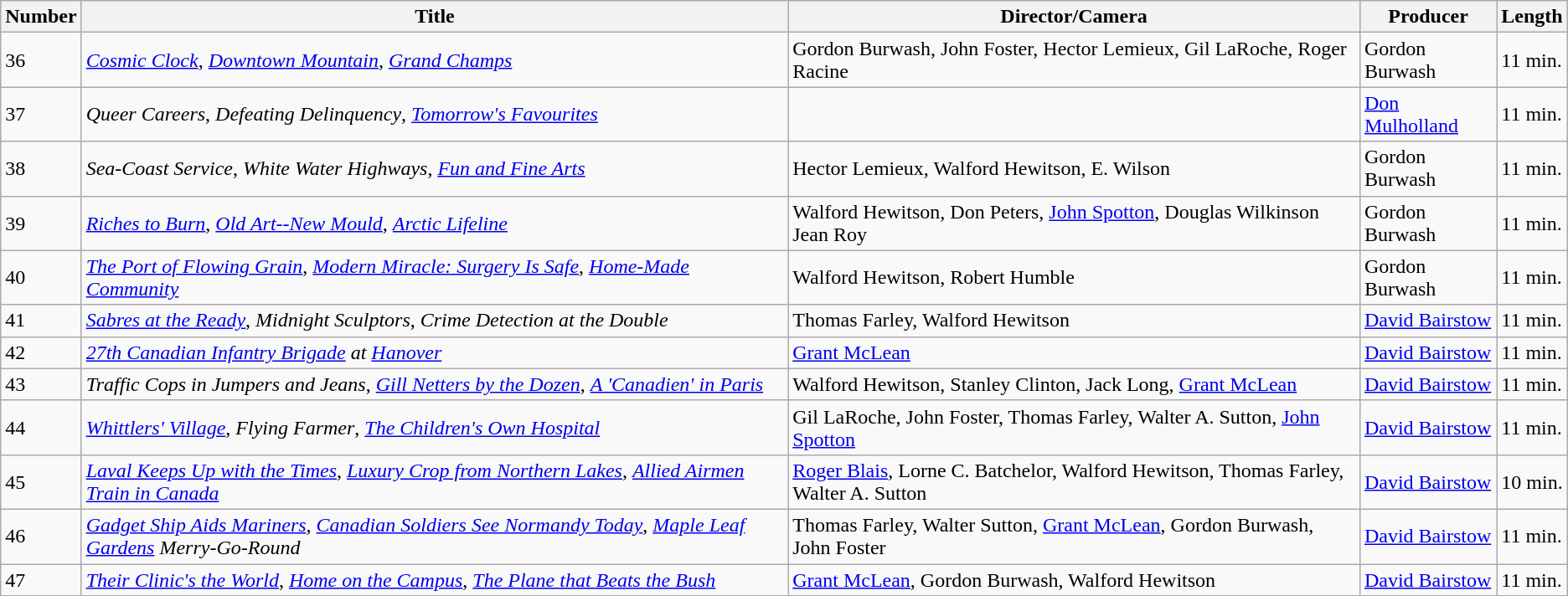<table class=wikitable>
<tr>
<th>Number</th>
<th>Title</th>
<th>Director/Camera</th>
<th>Producer</th>
<th>Length</th>
</tr>
<tr>
<td>36</td>
<td><em><a href='#'>Cosmic Clock</a></em>, <em><a href='#'>Downtown Mountain</a></em>, <em><a href='#'>Grand Champs</a></em></td>
<td>Gordon Burwash, John Foster, Hector Lemieux, Gil LaRoche, Roger Racine</td>
<td>Gordon Burwash</td>
<td>11 min.</td>
</tr>
<tr>
<td>37</td>
<td><em>Queer Careers</em>, <em>Defeating Delinquency</em>, <em><a href='#'>Tomorrow's Favourites</a></em></td>
<td></td>
<td><a href='#'>Don Mulholland</a></td>
<td>11 min.</td>
</tr>
<tr>
<td>38</td>
<td><em>Sea-Coast Service</em>, <em>White Water Highways</em>, <em><a href='#'>Fun and Fine Arts</a></em></td>
<td>Hector Lemieux, Walford Hewitson, E. Wilson</td>
<td>Gordon Burwash</td>
<td>11 min.</td>
</tr>
<tr>
<td>39</td>
<td><em><a href='#'>Riches to Burn</a></em>, <em><a href='#'>Old Art--New Mould</a></em>, <em><a href='#'>Arctic Lifeline</a></em></td>
<td>Walford Hewitson, Don Peters, <a href='#'>John Spotton</a>, Douglas Wilkinson Jean Roy</td>
<td>Gordon Burwash</td>
<td>11 min.</td>
</tr>
<tr>
<td>40</td>
<td><em><a href='#'>The Port of Flowing Grain</a></em>, <em><a href='#'>Modern Miracle: Surgery Is Safe</a></em>, <em><a href='#'>Home-Made Community</a></em></td>
<td>Walford Hewitson, Robert Humble</td>
<td>Gordon Burwash</td>
<td>11 min.</td>
</tr>
<tr>
<td>41</td>
<td><em><a href='#'>Sabres at the Ready</a></em>, <em>Midnight Sculptors</em>, <em>Crime Detection at the Double</em></td>
<td>Thomas Farley, Walford Hewitson</td>
<td><a href='#'>David Bairstow</a></td>
<td>11 min.</td>
</tr>
<tr>
<td>42</td>
<td><em><a href='#'>27th Canadian Infantry Brigade</a> at <a href='#'>Hanover</a></em></td>
<td><a href='#'>Grant McLean</a></td>
<td><a href='#'>David Bairstow</a></td>
<td>11 min.</td>
</tr>
<tr>
<td>43</td>
<td><em>Traffic Cops in Jumpers and Jeans</em>, <em><a href='#'>Gill Netters by the Dozen</a></em>, <em><a href='#'>A 'Canadien' in Paris</a></em></td>
<td>Walford Hewitson, Stanley Clinton, Jack Long, <a href='#'>Grant McLean</a></td>
<td><a href='#'>David Bairstow</a></td>
<td>11 min.</td>
</tr>
<tr>
<td>44</td>
<td><em><a href='#'>Whittlers' Village</a></em>, <em>Flying Farmer</em>, <em><a href='#'>The Children's Own Hospital</a></em></td>
<td>Gil LaRoche, John Foster, Thomas Farley, Walter A. Sutton, <a href='#'>John Spotton</a></td>
<td><a href='#'>David Bairstow</a></td>
<td>11 min.</td>
</tr>
<tr>
<td>45</td>
<td><em><a href='#'>Laval Keeps Up with the Times</a></em>, <em><a href='#'>Luxury Crop from Northern Lakes</a></em>, <em><a href='#'>Allied Airmen Train in Canada</a></em></td>
<td><a href='#'>Roger Blais</a>, Lorne C. Batchelor, Walford Hewitson, Thomas Farley, Walter A. Sutton</td>
<td><a href='#'>David Bairstow</a></td>
<td>10 min.</td>
</tr>
<tr>
<td>46</td>
<td><em><a href='#'>Gadget Ship Aids Mariners</a></em>, <em><a href='#'>Canadian Soldiers See Normandy Today</a></em>, <em><a href='#'>Maple Leaf Gardens</a> Merry-Go-Round</em></td>
<td>Thomas Farley, Walter Sutton, <a href='#'>Grant McLean</a>, Gordon Burwash, John Foster</td>
<td><a href='#'>David Bairstow</a></td>
<td>11 min.</td>
</tr>
<tr>
<td>47</td>
<td><em><a href='#'>Their Clinic's the World</a></em>, <em><a href='#'>Home on the Campus</a></em>, <em><a href='#'>The Plane that Beats the Bush</a></em></td>
<td><a href='#'>Grant McLean</a>, Gordon Burwash, Walford Hewitson</td>
<td><a href='#'>David Bairstow</a></td>
<td>11 min.</td>
</tr>
</table>
